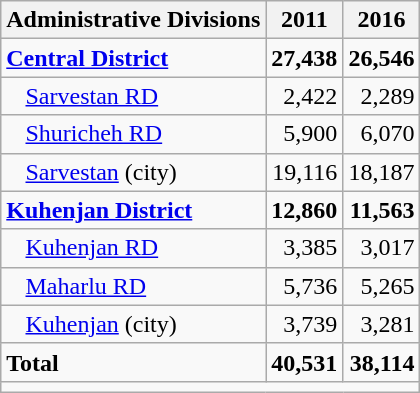<table class="wikitable">
<tr>
<th>Administrative Divisions</th>
<th>2011</th>
<th>2016</th>
</tr>
<tr>
<td><strong><a href='#'>Central District</a></strong></td>
<td style="text-align: right;"><strong>27,438</strong></td>
<td style="text-align: right;"><strong>26,546</strong></td>
</tr>
<tr>
<td style="padding-left: 1em;"><a href='#'>Sarvestan RD</a></td>
<td style="text-align: right;">2,422</td>
<td style="text-align: right;">2,289</td>
</tr>
<tr>
<td style="padding-left: 1em;"><a href='#'>Shuricheh RD</a></td>
<td style="text-align: right;">5,900</td>
<td style="text-align: right;">6,070</td>
</tr>
<tr>
<td style="padding-left: 1em;"><a href='#'>Sarvestan</a> (city)</td>
<td style="text-align: right;">19,116</td>
<td style="text-align: right;">18,187</td>
</tr>
<tr>
<td><strong><a href='#'>Kuhenjan District</a></strong></td>
<td style="text-align: right;"><strong>12,860</strong></td>
<td style="text-align: right;"><strong>11,563</strong></td>
</tr>
<tr>
<td style="padding-left: 1em;"><a href='#'>Kuhenjan RD</a></td>
<td style="text-align: right;">3,385</td>
<td style="text-align: right;">3,017</td>
</tr>
<tr>
<td style="padding-left: 1em;"><a href='#'>Maharlu RD</a></td>
<td style="text-align: right;">5,736</td>
<td style="text-align: right;">5,265</td>
</tr>
<tr>
<td style="padding-left: 1em;"><a href='#'>Kuhenjan</a> (city)</td>
<td style="text-align: right;">3,739</td>
<td style="text-align: right;">3,281</td>
</tr>
<tr>
<td><strong>Total</strong></td>
<td style="text-align: right;"><strong>40,531</strong></td>
<td style="text-align: right;"><strong>38,114</strong></td>
</tr>
<tr>
<td colspan=3></td>
</tr>
</table>
